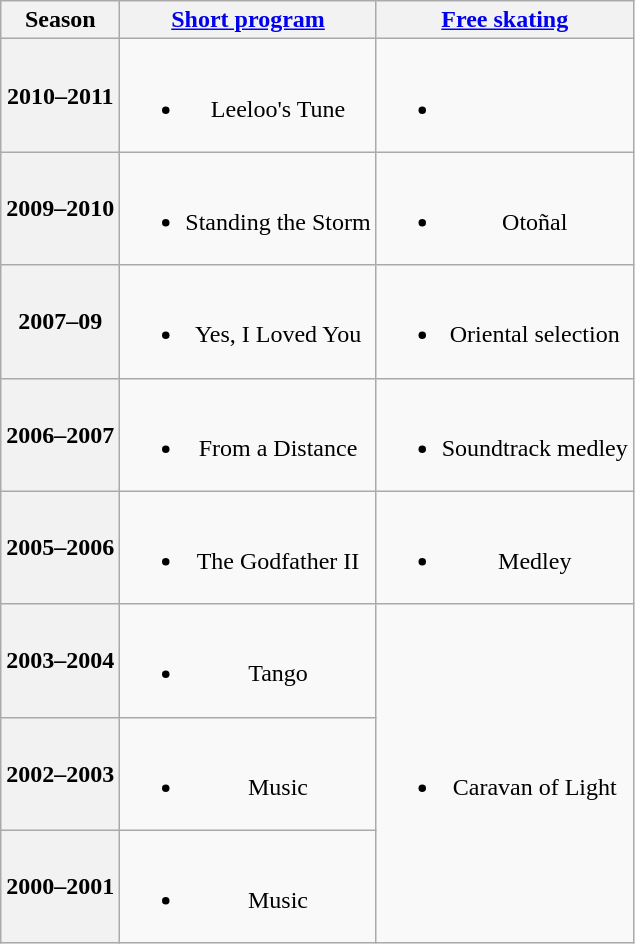<table class="wikitable" style="text-align:center">
<tr>
<th>Season</th>
<th><a href='#'>Short program</a></th>
<th><a href='#'>Free skating</a></th>
</tr>
<tr>
<th>2010–2011</th>
<td><br><ul><li>Leeloo's Tune <br></li></ul></td>
<td><br><ul><li></li></ul></td>
</tr>
<tr>
<th>2009–2010 <br> </th>
<td><br><ul><li>Standing the Storm <br></li></ul></td>
<td><br><ul><li>Otoñal <br></li></ul></td>
</tr>
<tr>
<th>2007–09 <br> </th>
<td><br><ul><li>Yes, I Loved You <br></li></ul></td>
<td><br><ul><li>Oriental selection</li></ul></td>
</tr>
<tr>
<th>2006–2007 <br> </th>
<td><br><ul><li>From a Distance <br></li></ul></td>
<td><br><ul><li>Soundtrack medley <br></li></ul></td>
</tr>
<tr>
<th>2005–2006 <br> </th>
<td><br><ul><li>The Godfather II <br></li></ul></td>
<td><br><ul><li>Medley <br></li></ul></td>
</tr>
<tr>
<th>2003–2004 <br> </th>
<td><br><ul><li>Tango <br></li></ul></td>
<td rowspan=3><br><ul><li>Caravan of Light <br></li></ul></td>
</tr>
<tr>
<th>2002–2003 <br> </th>
<td><br><ul><li>Music <br></li></ul></td>
</tr>
<tr>
<th>2000–2001 <br> </th>
<td><br><ul><li>Music <br></li></ul></td>
</tr>
</table>
